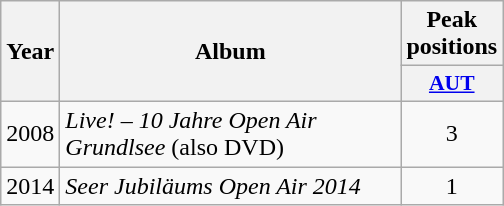<table class="wikitable">
<tr>
<th align="center" rowspan="2" width="10">Year</th>
<th align="center" rowspan="2" width="220">Album</th>
<th align="center" colspan="1" width="20">Peak positions</th>
</tr>
<tr>
<th scope="col" style="width:3em;font-size:90%;"><a href='#'>AUT</a><br></th>
</tr>
<tr>
<td style="text-align:center;">2008</td>
<td><em>Live! – 10 Jahre Open Air Grundlsee</em> (also DVD)</td>
<td style="text-align:center;">3</td>
</tr>
<tr>
<td style="text-align:center;">2014</td>
<td><em>Seer Jubiläums Open Air 2014</em></td>
<td style="text-align:center;">1</td>
</tr>
</table>
